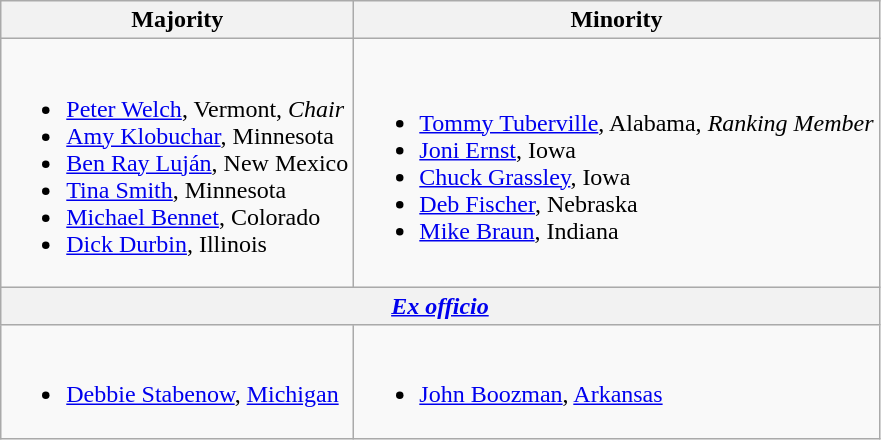<table class=wikitable>
<tr>
<th>Majority</th>
<th>Minority</th>
</tr>
<tr>
<td><br><ul><li><a href='#'>Peter Welch</a>, Vermont, <em>Chair</em></li><li><a href='#'>Amy Klobuchar</a>, Minnesota</li><li><a href='#'>Ben Ray Luján</a>, New Mexico</li><li><a href='#'>Tina Smith</a>, Minnesota</li><li><a href='#'>Michael Bennet</a>, Colorado</li><li><a href='#'>Dick Durbin</a>, Illinois</li></ul></td>
<td><br><ul><li><a href='#'>Tommy Tuberville</a>, Alabama, <em>Ranking Member</em></li><li><a href='#'>Joni Ernst</a>, Iowa</li><li><a href='#'>Chuck Grassley</a>, Iowa</li><li><a href='#'>Deb Fischer</a>, Nebraska</li><li><a href='#'>Mike Braun</a>, Indiana</li></ul></td>
</tr>
<tr>
<th colspan=2><em><a href='#'>Ex officio</a></em></th>
</tr>
<tr>
<td><br><ul><li><a href='#'>Debbie Stabenow</a>, <a href='#'>Michigan</a></li></ul></td>
<td><br><ul><li><a href='#'>John Boozman</a>, <a href='#'>Arkansas</a></li></ul></td>
</tr>
</table>
